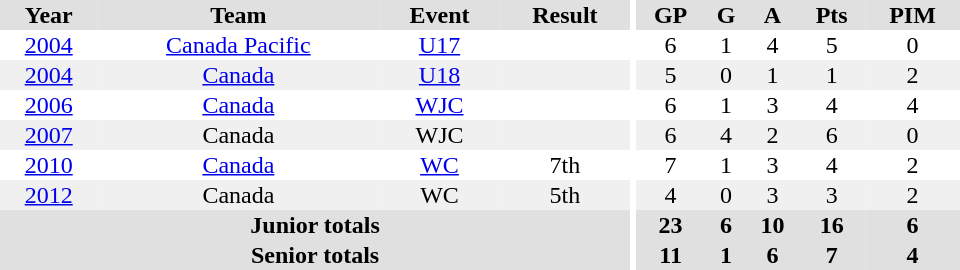<table border="0" cellpadding="1" cellspacing="0" ID="Table3" style="text-align:center; width:40em">
<tr ALIGN="center" bgcolor="#e0e0e0">
<th>Year</th>
<th>Team</th>
<th>Event</th>
<th>Result</th>
<th rowspan="99" bgcolor="#ffffff"></th>
<th>GP</th>
<th>G</th>
<th>A</th>
<th>Pts</th>
<th>PIM</th>
</tr>
<tr>
<td><a href='#'>2004</a></td>
<td><a href='#'>Canada Pacific</a></td>
<td><a href='#'>U17</a></td>
<td></td>
<td>6</td>
<td>1</td>
<td>4</td>
<td>5</td>
<td>0</td>
</tr>
<tr bgcolor="#f0f0f0">
<td><a href='#'>2004</a></td>
<td><a href='#'>Canada</a></td>
<td><a href='#'>U18</a></td>
<td></td>
<td>5</td>
<td>0</td>
<td>1</td>
<td>1</td>
<td>2</td>
</tr>
<tr>
<td><a href='#'>2006</a></td>
<td><a href='#'>Canada</a></td>
<td><a href='#'>WJC</a></td>
<td></td>
<td>6</td>
<td>1</td>
<td>3</td>
<td>4</td>
<td>4</td>
</tr>
<tr bgcolor="#f0f0f0">
<td><a href='#'>2007</a></td>
<td>Canada</td>
<td>WJC</td>
<td></td>
<td>6</td>
<td>4</td>
<td>2</td>
<td>6</td>
<td>0</td>
</tr>
<tr>
<td><a href='#'>2010</a></td>
<td><a href='#'>Canada</a></td>
<td><a href='#'>WC</a></td>
<td>7th</td>
<td>7</td>
<td>1</td>
<td>3</td>
<td>4</td>
<td>2</td>
</tr>
<tr bgcolor="#f0f0f0">
<td><a href='#'>2012</a></td>
<td>Canada</td>
<td>WC</td>
<td>5th</td>
<td>4</td>
<td>0</td>
<td>3</td>
<td>3</td>
<td>2</td>
</tr>
<tr bgcolor="#e0e0e0">
<th colspan="4">Junior totals</th>
<th>23</th>
<th>6</th>
<th>10</th>
<th>16</th>
<th>6</th>
</tr>
<tr bgcolor="#e0e0e0">
<th colspan="4">Senior totals</th>
<th>11</th>
<th>1</th>
<th>6</th>
<th>7</th>
<th>4</th>
</tr>
</table>
